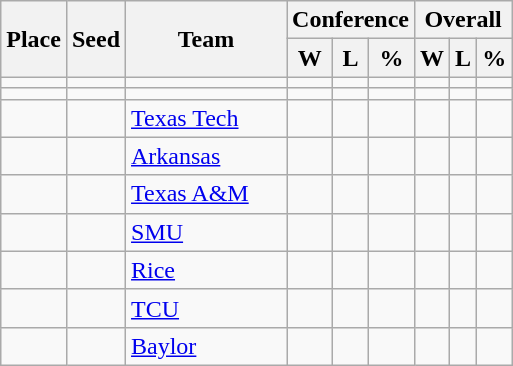<table class=wikitable>
<tr>
<th rowspan ="2">Place</th>
<th rowspan ="2">Seed</th>
<th rowspan ="2" width= "100pt">Team</th>
<th colspan = "3">Conference</th>
<th colspan ="3">Overall</th>
</tr>
<tr>
<th>W</th>
<th>L</th>
<th>%</th>
<th>W</th>
<th>L</th>
<th>%</th>
</tr>
<tr>
<td></td>
<td></td>
<td></td>
<td></td>
<td></td>
<td></td>
<td></td>
<td></td>
<td></td>
</tr>
<tr>
<td></td>
<td></td>
<td></td>
<td></td>
<td></td>
<td></td>
<td></td>
<td></td>
<td></td>
</tr>
<tr>
<td></td>
<td></td>
<td><a href='#'>Texas Tech</a></td>
<td></td>
<td></td>
<td></td>
<td></td>
<td></td>
<td></td>
</tr>
<tr>
<td></td>
<td></td>
<td><a href='#'>Arkansas</a></td>
<td></td>
<td></td>
<td></td>
<td></td>
<td></td>
<td></td>
</tr>
<tr>
<td></td>
<td></td>
<td><a href='#'>Texas A&M</a></td>
<td></td>
<td></td>
<td></td>
<td></td>
<td></td>
<td></td>
</tr>
<tr>
<td></td>
<td></td>
<td><a href='#'>SMU</a></td>
<td></td>
<td></td>
<td></td>
<td></td>
<td></td>
<td></td>
</tr>
<tr>
<td></td>
<td></td>
<td><a href='#'>Rice</a></td>
<td></td>
<td></td>
<td></td>
<td></td>
<td></td>
<td></td>
</tr>
<tr>
<td></td>
<td></td>
<td><a href='#'>TCU</a></td>
<td></td>
<td></td>
<td></td>
<td></td>
<td></td>
<td></td>
</tr>
<tr>
<td></td>
<td></td>
<td><a href='#'>Baylor</a></td>
<td></td>
<td></td>
<td></td>
<td></td>
<td></td>
<td></td>
</tr>
</table>
